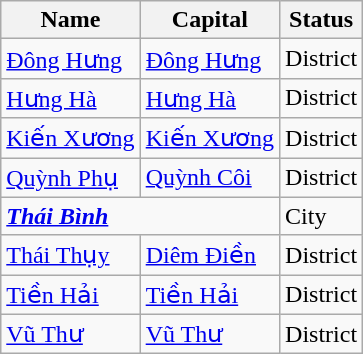<table class="wikitable sortable">
<tr>
<th>Name</th>
<th>Capital</th>
<th>Status</th>
</tr>
<tr>
<td><a href='#'>Đông Hưng</a></td>
<td><a href='#'>Đông Hưng</a></td>
<td>District</td>
</tr>
<tr>
<td><a href='#'>Hưng Hà</a></td>
<td><a href='#'>Hưng Hà</a></td>
<td>District</td>
</tr>
<tr>
<td><a href='#'>Kiến Xương</a></td>
<td><a href='#'>Kiến Xương</a></td>
<td>District</td>
</tr>
<tr>
<td><a href='#'>Quỳnh Phụ</a></td>
<td><a href='#'>Quỳnh Côi</a></td>
<td>District</td>
</tr>
<tr>
<td colspan="2"><strong><em><a href='#'>Thái Bình</a></em></strong></td>
<td>City</td>
</tr>
<tr>
<td><a href='#'>Thái Thụy</a></td>
<td><a href='#'>Diêm Điền</a></td>
<td>District</td>
</tr>
<tr>
<td><a href='#'>Tiền Hải</a></td>
<td><a href='#'>Tiền Hải</a></td>
<td>District</td>
</tr>
<tr>
<td><a href='#'>Vũ Thư</a></td>
<td><a href='#'>Vũ Thư</a></td>
<td>District</td>
</tr>
</table>
